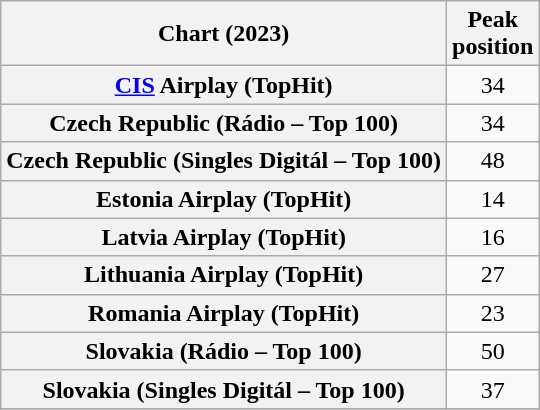<table class="wikitable plainrowheaders sortable" style="text-align:center">
<tr>
<th scope="col">Chart (2023)</th>
<th scope="col">Peak<br>position</th>
</tr>
<tr>
<th scope="row"><a href='#'>CIS</a> Airplay (TopHit)</th>
<td>34</td>
</tr>
<tr>
<th scope="row">Czech Republic (Rádio – Top 100)</th>
<td>34</td>
</tr>
<tr>
<th scope="row">Czech Republic (Singles Digitál – Top 100)</th>
<td>48</td>
</tr>
<tr>
<th scope="row">Estonia Airplay (TopHit)</th>
<td>14</td>
</tr>
<tr>
<th scope="row">Latvia Airplay (TopHit)</th>
<td>16</td>
</tr>
<tr>
<th scope="row">Lithuania Airplay (TopHit)</th>
<td>27</td>
</tr>
<tr>
<th scope="row">Romania Airplay (TopHit)</th>
<td>23</td>
</tr>
<tr>
<th scope="row">Slovakia (Rádio – Top 100)</th>
<td>50</td>
</tr>
<tr>
<th scope="row">Slovakia (Singles Digitál – Top 100)</th>
<td>37</td>
</tr>
<tr>
</tr>
</table>
